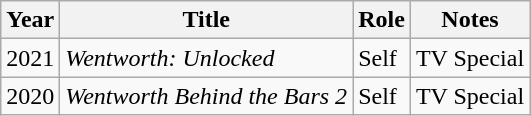<table class="wikitable">
<tr>
<th>Year</th>
<th>Title</th>
<th>Role</th>
<th>Notes</th>
</tr>
<tr>
<td>2021</td>
<td><em>Wentworth: Unlocked</em></td>
<td>Self</td>
<td>TV Special</td>
</tr>
<tr>
<td>2020</td>
<td><em>Wentworth Behind the Bars 2</em></td>
<td>Self</td>
<td>TV Special</td>
</tr>
</table>
